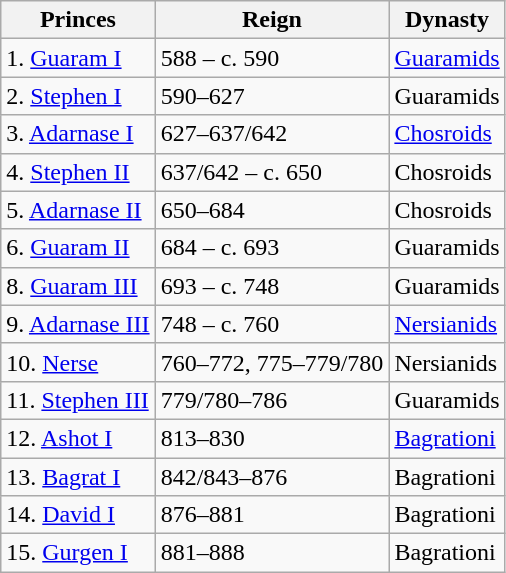<table class="wikitable sortable">
<tr>
<th>Princes</th>
<th>Reign</th>
<th>Dynasty</th>
</tr>
<tr>
<td>1. <a href='#'>Guaram I</a></td>
<td>588 – c. 590</td>
<td><a href='#'>Guaramids</a></td>
</tr>
<tr>
<td>2. <a href='#'>Stephen I</a></td>
<td>590–627</td>
<td>Guaramids</td>
</tr>
<tr>
<td>3. <a href='#'>Adarnase I</a></td>
<td>627–637/642</td>
<td><a href='#'>Chosroids</a></td>
</tr>
<tr>
<td>4. <a href='#'>Stephen II</a></td>
<td>637/642 – c. 650</td>
<td>Chosroids</td>
</tr>
<tr>
<td>5. <a href='#'>Adarnase II</a></td>
<td>650–684</td>
<td>Chosroids</td>
</tr>
<tr>
<td>6. <a href='#'>Guaram II</a></td>
<td>684 – c. 693</td>
<td>Guaramids</td>
</tr>
<tr>
<td>8. <a href='#'>Guaram III</a></td>
<td>693 – c. 748</td>
<td>Guaramids</td>
</tr>
<tr>
<td>9. <a href='#'>Adarnase III</a></td>
<td>748 – c. 760</td>
<td><a href='#'>Nersianids</a></td>
</tr>
<tr>
<td>10. <a href='#'>Nerse</a></td>
<td>760–772, 775–779/780</td>
<td>Nersianids</td>
</tr>
<tr>
<td>11. <a href='#'>Stephen III</a></td>
<td>779/780–786</td>
<td>Guaramids</td>
</tr>
<tr>
<td>12. <a href='#'>Ashot I</a></td>
<td>813–830</td>
<td><a href='#'>Bagrationi</a></td>
</tr>
<tr>
<td>13. <a href='#'>Bagrat I</a></td>
<td>842/843–876</td>
<td>Bagrationi</td>
</tr>
<tr>
<td>14. <a href='#'>David I</a></td>
<td>876–881</td>
<td>Bagrationi</td>
</tr>
<tr>
<td>15. <a href='#'>Gurgen I</a></td>
<td>881–888</td>
<td>Bagrationi</td>
</tr>
</table>
